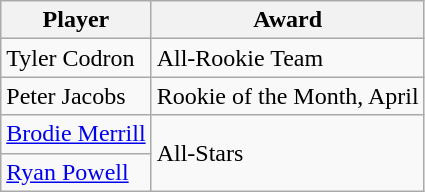<table class="wikitable">
<tr>
<th>Player</th>
<th>Award</th>
</tr>
<tr>
<td>Tyler Codron</td>
<td>All-Rookie Team</td>
</tr>
<tr>
<td>Peter Jacobs</td>
<td>Rookie of the Month, April</td>
</tr>
<tr>
<td><a href='#'>Brodie Merrill</a></td>
<td rowspan=2>All-Stars</td>
</tr>
<tr>
<td><a href='#'>Ryan Powell</a></td>
</tr>
</table>
